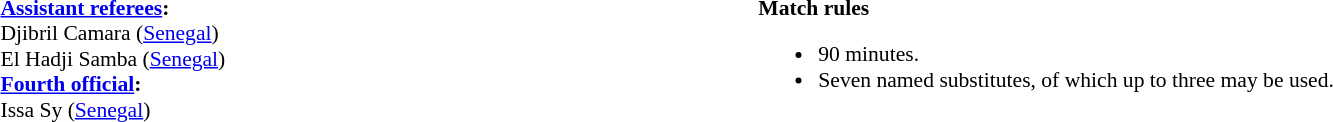<table style="width:100%; font-size:90%;">
<tr>
<td><br><strong><a href='#'>Assistant referees</a>:</strong>
<br>Djibril Camara (<a href='#'>Senegal</a>)
<br>El Hadji Samba (<a href='#'>Senegal</a>)
<br><strong><a href='#'>Fourth official</a>:</strong>
<br>Issa Sy (<a href='#'>Senegal</a>)</td>
<td style="width:60%; vertical-align:top;"><br><strong>Match rules</strong><ul><li>90 minutes.</li><li>Seven named substitutes, of which up to three may be used.</li></ul></td>
</tr>
</table>
